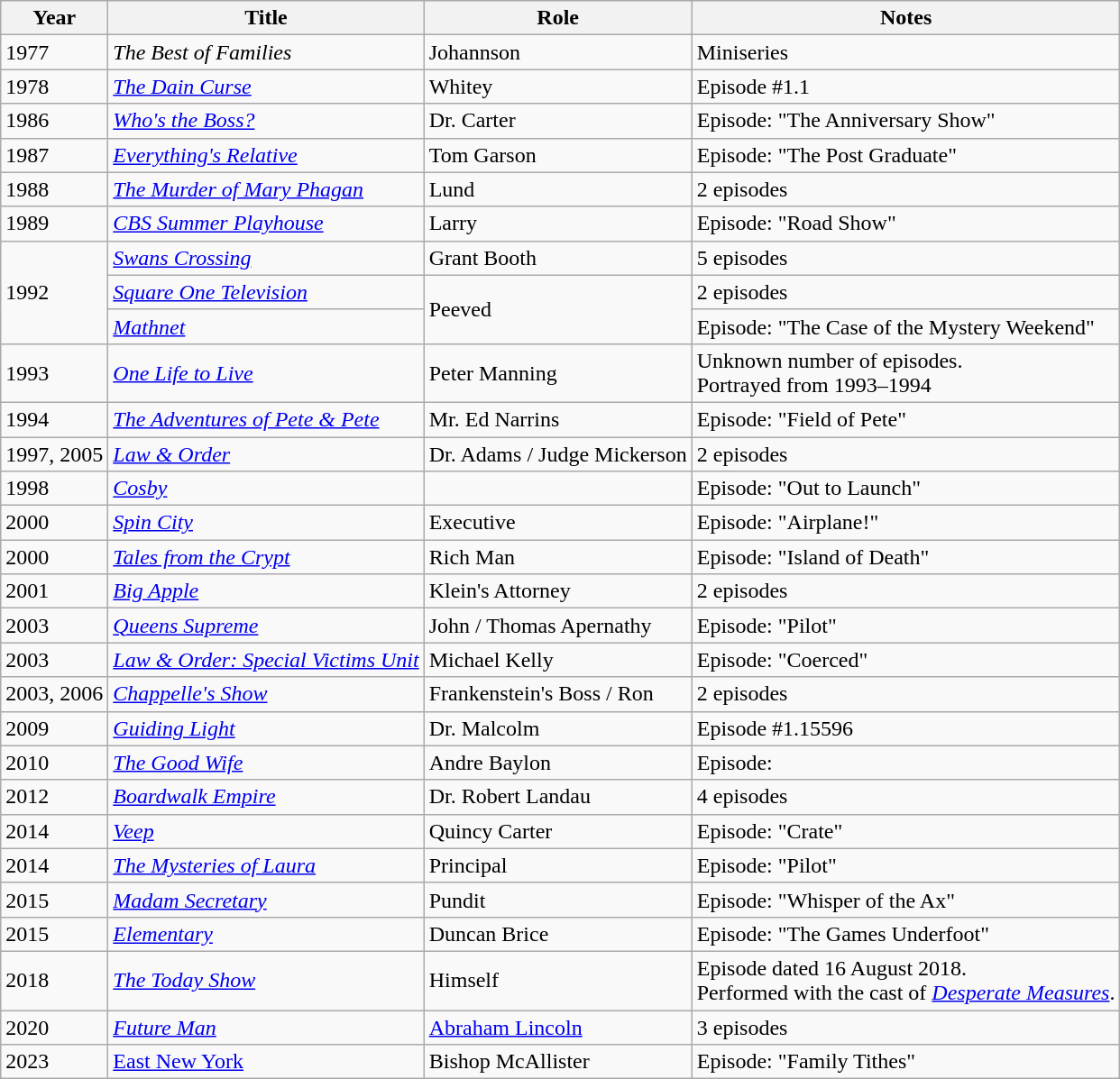<table class="wikitable sortable" style="width:1000;">
<tr>
<th>Year</th>
<th>Title</th>
<th>Role</th>
<th>Notes</th>
</tr>
<tr>
<td>1977</td>
<td><em>The Best of Families</em></td>
<td>Johannson</td>
<td>Miniseries</td>
</tr>
<tr>
<td>1978</td>
<td><em><a href='#'>The Dain Curse</a></em></td>
<td>Whitey</td>
<td>Episode #1.1</td>
</tr>
<tr>
<td>1986</td>
<td><em><a href='#'>Who's the Boss?</a></em></td>
<td>Dr. Carter</td>
<td>Episode: "The Anniversary Show"</td>
</tr>
<tr>
<td>1987</td>
<td><a href='#'><em>Everything's Relative</em></a></td>
<td>Tom Garson</td>
<td>Episode: "The Post Graduate"</td>
</tr>
<tr>
<td>1988</td>
<td><em><a href='#'>The Murder of Mary Phagan</a></em></td>
<td>Lund</td>
<td>2 episodes</td>
</tr>
<tr>
<td>1989</td>
<td><em><a href='#'>CBS Summer Playhouse</a></em></td>
<td>Larry</td>
<td>Episode: "Road Show"</td>
</tr>
<tr>
<td rowspan="3">1992</td>
<td><em><a href='#'>Swans Crossing</a></em></td>
<td>Grant Booth</td>
<td>5 episodes</td>
</tr>
<tr>
<td><em><a href='#'>Square One Television</a></em></td>
<td rowspan="2">Peeved</td>
<td>2 episodes</td>
</tr>
<tr>
<td><em><a href='#'>Mathnet</a></em></td>
<td>Episode: "The Case of the Mystery Weekend"</td>
</tr>
<tr>
<td>1993</td>
<td><em><a href='#'>One Life to Live</a></em></td>
<td>Peter Manning</td>
<td>Unknown number of episodes. <br>Portrayed from 1993–1994</td>
</tr>
<tr>
<td>1994</td>
<td><em><a href='#'>The Adventures of Pete & Pete</a></em></td>
<td>Mr. Ed Narrins</td>
<td>Episode: "Field of Pete"</td>
</tr>
<tr>
<td>1997, 2005</td>
<td><em><a href='#'>Law & Order</a></em></td>
<td>Dr. Adams / Judge Mickerson</td>
<td>2 episodes</td>
</tr>
<tr>
<td>1998</td>
<td><a href='#'><em>Cosby</em></a></td>
<td></td>
<td>Episode: "Out to Launch"</td>
</tr>
<tr>
<td>2000</td>
<td><em><a href='#'>Spin City</a></em></td>
<td>Executive</td>
<td>Episode: "Airplane!"</td>
</tr>
<tr>
<td>2000</td>
<td><a href='#'><em>Tales from the Crypt</em></a></td>
<td>Rich Man</td>
<td>Episode: "Island of Death"</td>
</tr>
<tr>
<td>2001</td>
<td><a href='#'><em>Big Apple</em></a></td>
<td>Klein's Attorney</td>
<td>2 episodes</td>
</tr>
<tr>
<td>2003</td>
<td><em><a href='#'>Queens Supreme</a></em></td>
<td>John / Thomas Apernathy</td>
<td>Episode: "Pilot"</td>
</tr>
<tr>
<td>2003</td>
<td><em><a href='#'>Law & Order: Special Victims Unit</a></em></td>
<td>Michael Kelly</td>
<td>Episode: "Coerced"</td>
</tr>
<tr>
<td>2003, 2006</td>
<td><em><a href='#'>Chappelle's Show</a></em></td>
<td>Frankenstein's Boss / Ron</td>
<td>2 episodes</td>
</tr>
<tr>
<td>2009</td>
<td><em><a href='#'>Guiding Light</a></em></td>
<td>Dr. Malcolm</td>
<td>Episode #1.15596</td>
</tr>
<tr>
<td>2010</td>
<td><em><a href='#'>The Good Wife</a></em></td>
<td>Andre Baylon</td>
<td>Episode:</td>
</tr>
<tr>
<td>2012</td>
<td><em><a href='#'>Boardwalk Empire</a></em></td>
<td>Dr. Robert Landau</td>
<td>4 episodes</td>
</tr>
<tr>
<td>2014</td>
<td><em><a href='#'>Veep</a></em></td>
<td>Quincy Carter</td>
<td>Episode: "Crate"</td>
</tr>
<tr>
<td>2014</td>
<td><em><a href='#'>The Mysteries of Laura</a></em></td>
<td>Principal</td>
<td>Episode: "Pilot"</td>
</tr>
<tr>
<td>2015</td>
<td><a href='#'><em>Madam Secretary</em></a></td>
<td>Pundit</td>
<td>Episode: "Whisper of the Ax"</td>
</tr>
<tr>
<td>2015</td>
<td><a href='#'><em>Elementary</em></a></td>
<td>Duncan Brice</td>
<td>Episode: "The Games Underfoot"</td>
</tr>
<tr>
<td>2018</td>
<td><em><a href='#'>The Today Show</a></em></td>
<td>Himself</td>
<td>Episode dated 16 August 2018.<br>Performed with the cast of <em><a href='#'>Desperate Measures</a></em>.</td>
</tr>
<tr>
<td>2020</td>
<td><a href='#'><em>Future Man</em></a></td>
<td><a href='#'>Abraham Lincoln</a></td>
<td>3 episodes</td>
</tr>
<tr>
<td>2023</td>
<td><a href='#'>East New York</a></td>
<td>Bishop McAllister</td>
<td>Episode: "Family Tithes"</td>
</tr>
</table>
